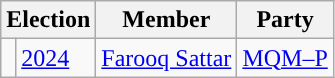<table class="wikitable">
<tr>
<th colspan="2">Election</th>
<th>Member</th>
<th>Party</th>
</tr>
<tr>
<td style="background-color: "></td>
<td><a href='#'>2024</a></td>
<td><a href='#'>Farooq Sattar</a></td>
<td><a href='#'>MQM–P</a></td>
</tr>
</table>
